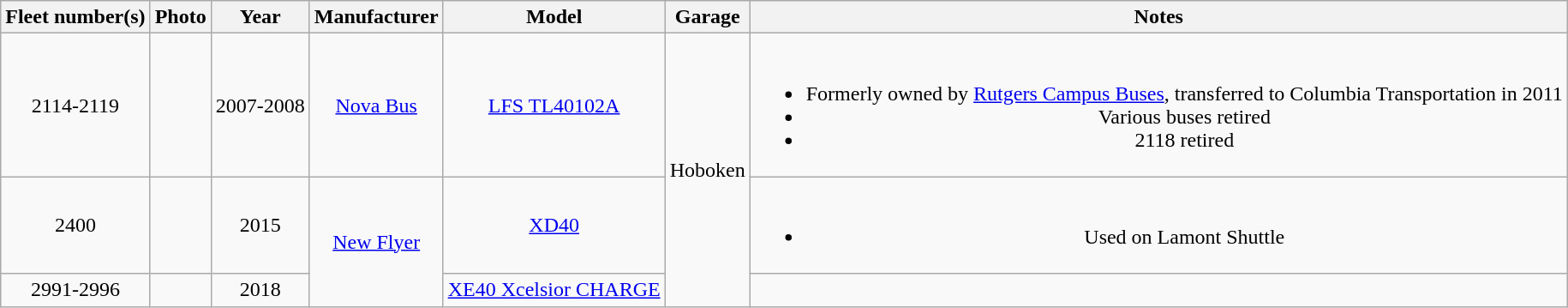<table class="wikitable">
<tr>
<th>Fleet number(s)</th>
<th>Photo</th>
<th>Year</th>
<th>Manufacturer</th>
<th>Model</th>
<th>Garage</th>
<th>Notes</th>
</tr>
<tr align="center">
<td>2114-2119</td>
<td></td>
<td>2007-2008</td>
<td><a href='#'>Nova Bus</a></td>
<td><a href='#'>LFS TL40102A</a></td>
<td rowspan="3">Hoboken</td>
<td><br><ul><li>Formerly owned by <a href='#'>Rutgers Campus Buses</a>, transferred to Columbia Transportation in 2011</li><li>Various buses retired</li><li>2118 retired</li></ul></td>
</tr>
<tr align="center">
<td>2400</td>
<td></td>
<td>2015</td>
<td rowspan="2"><a href='#'>New Flyer</a></td>
<td><a href='#'>XD40</a></td>
<td><br><ul><li>Used on Lamont Shuttle</li></ul></td>
</tr>
<tr align="center">
<td>2991-2996</td>
<td></td>
<td>2018</td>
<td><a href='#'>XE40 Xcelsior CHARGE</a></td>
<td></td>
</tr>
</table>
